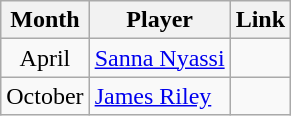<table class=wikitable>
<tr>
<th>Month</th>
<th>Player</th>
<th>Link</th>
</tr>
<tr>
<td align=center>April</td>
<td> <a href='#'>Sanna Nyassi</a></td>
<td> </td>
</tr>
<tr>
<td align=center>October</td>
<td> <a href='#'>James Riley</a></td>
<td> </td>
</tr>
</table>
